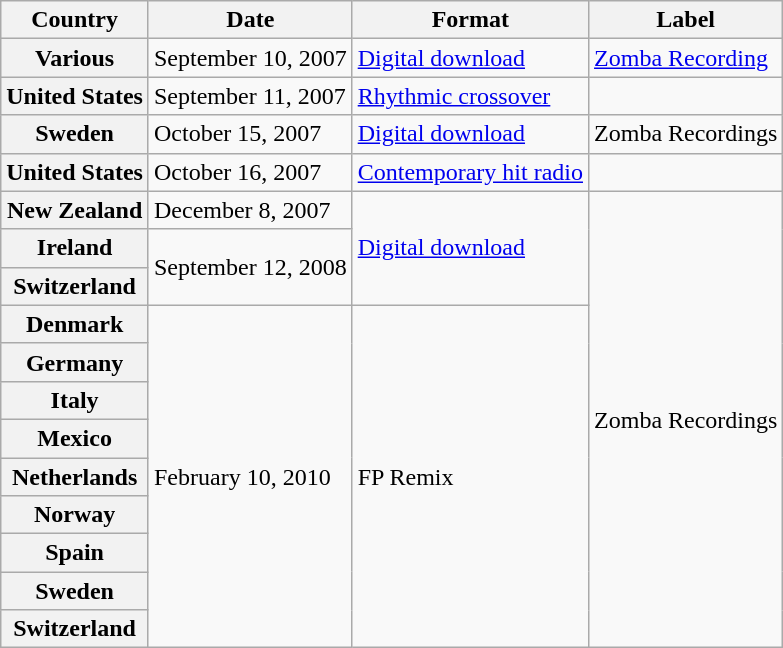<table class="wikitable plainrowheaders">
<tr>
<th scope="col">Country</th>
<th scope="col">Date</th>
<th scope="col">Format</th>
<th scope="col">Label</th>
</tr>
<tr>
<th scope="row">Various</th>
<td>September 10, 2007</td>
<td><a href='#'>Digital download</a></td>
<td><a href='#'>Zomba Recording</a></td>
</tr>
<tr>
<th scope="row">United States</th>
<td>September 11, 2007</td>
<td><a href='#'>Rhythmic crossover</a></td>
<td></td>
</tr>
<tr>
<th scope="row">Sweden</th>
<td>October 15, 2007</td>
<td><a href='#'>Digital download</a></td>
<td>Zomba Recordings</td>
</tr>
<tr>
<th scope="row">United States</th>
<td>October 16, 2007</td>
<td><a href='#'>Contemporary hit radio</a></td>
<td></td>
</tr>
<tr>
<th scope="row">New Zealand</th>
<td>December 8, 2007</td>
<td rowspan="3"><a href='#'>Digital download</a></td>
<td rowspan="12">Zomba Recordings</td>
</tr>
<tr>
<th scope="row">Ireland</th>
<td rowspan="2">September 12, 2008</td>
</tr>
<tr>
<th scope="row">Switzerland</th>
</tr>
<tr>
<th scope="row">Denmark</th>
<td rowspan="9">February 10, 2010</td>
<td rowspan="9">FP Remix</td>
</tr>
<tr>
<th scope="row">Germany</th>
</tr>
<tr>
<th scope="row">Italy</th>
</tr>
<tr>
<th scope="row">Mexico</th>
</tr>
<tr>
<th scope="row">Netherlands</th>
</tr>
<tr>
<th scope="row">Norway</th>
</tr>
<tr>
<th scope="row">Spain</th>
</tr>
<tr>
<th scope="row">Sweden</th>
</tr>
<tr>
<th scope="row">Switzerland</th>
</tr>
</table>
